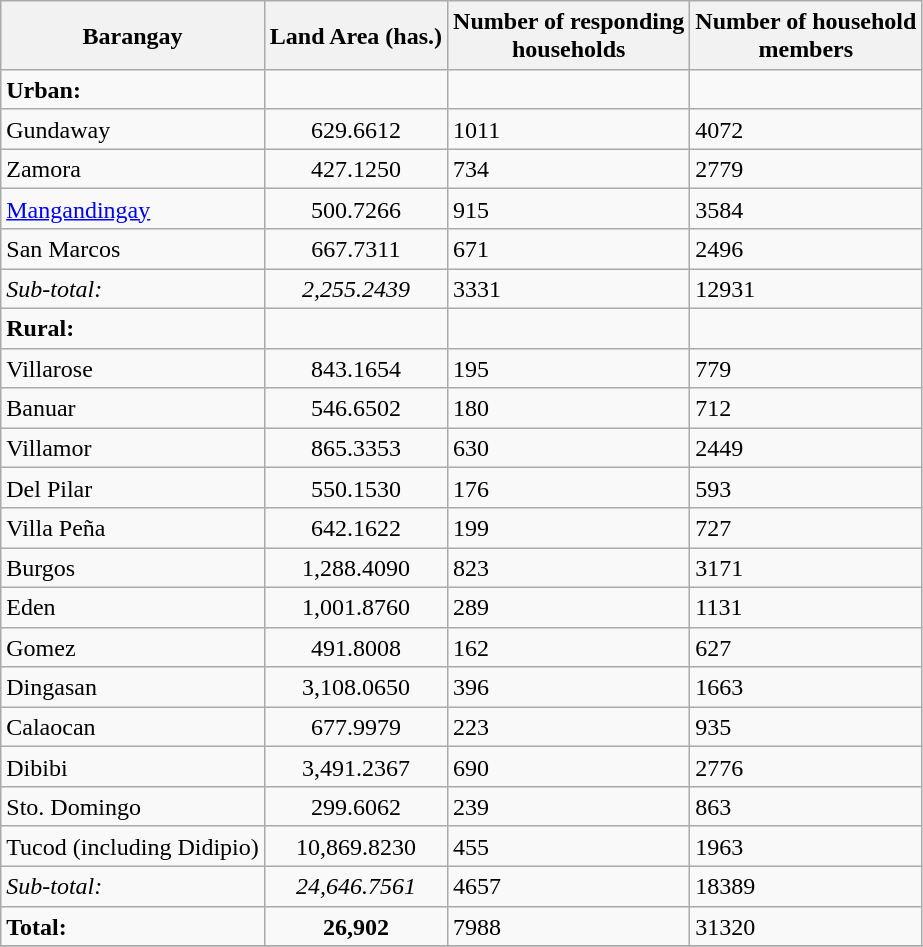<table class="wikitable" style="line-height:1.20em">
<tr>
<th>Barangay</th>
<th>Land Area (has.)</th>
<th>Number of responding<br>households</th>
<th>Number of household<br>members</th>
</tr>
<tr>
<td><strong>Urban:</strong></td>
<td style="text-align:center;"></td>
<td></td>
<td></td>
</tr>
<tr>
<td>Gundaway</td>
<td style="text-align:center;">629.6612</td>
<td>1011</td>
<td>4072</td>
</tr>
<tr>
<td>Zamora</td>
<td style="text-align:center;">427.1250</td>
<td>734</td>
<td>2779</td>
</tr>
<tr>
<td><a href='#'>Mangandingay</a></td>
<td style="text-align:center;">500.7266</td>
<td>915</td>
<td>3584</td>
</tr>
<tr>
<td>San Marcos</td>
<td style="text-align:center;">667.7311</td>
<td>671</td>
<td>2496</td>
</tr>
<tr>
<td><em>Sub-total:</em></td>
<td style="text-align:center;"><em>2,255.2439</em></td>
<td>3331</td>
<td>12931</td>
</tr>
<tr>
<td><strong>Rural:</strong></td>
<td style="text-align:center;"></td>
<td></td>
<td></td>
</tr>
<tr>
<td>Villarose</td>
<td style="text-align:center;">843.1654</td>
<td>195</td>
<td>779</td>
</tr>
<tr>
<td>Banuar</td>
<td style="text-align:center;">546.6502</td>
<td>180</td>
<td>712</td>
</tr>
<tr>
<td>Villamor</td>
<td style="text-align:center;">865.3353</td>
<td>630</td>
<td>2449</td>
</tr>
<tr>
<td>Del Pilar</td>
<td style="text-align:center;">550.1530</td>
<td>176</td>
<td>593</td>
</tr>
<tr>
<td>Villa Peña</td>
<td style="text-align:center;">642.1622</td>
<td>199</td>
<td>727</td>
</tr>
<tr>
<td>Burgos</td>
<td style="text-align:center;">1,288.4090</td>
<td>823</td>
<td>3171</td>
</tr>
<tr>
<td>Eden</td>
<td style="text-align:center;">1,001.8760</td>
<td>289</td>
<td>1131</td>
</tr>
<tr>
<td>Gomez</td>
<td style="text-align:center;">491.8008</td>
<td>162</td>
<td>627</td>
</tr>
<tr>
<td>Dingasan</td>
<td style="text-align:center;">3,108.0650</td>
<td>396</td>
<td>1663</td>
</tr>
<tr>
<td>Calaocan</td>
<td style="text-align:center;">677.9979</td>
<td>223</td>
<td>935</td>
</tr>
<tr>
<td>Dibibi</td>
<td style="text-align:center;">3,491.2367</td>
<td>690</td>
<td>2776</td>
</tr>
<tr>
<td>Sto. Domingo</td>
<td style="text-align:center;">299.6062</td>
<td>239</td>
<td>863</td>
</tr>
<tr>
<td>Tucod (including Didipio)</td>
<td style="text-align:center;">10,869.8230</td>
<td>455</td>
<td>1963</td>
</tr>
<tr>
<td><em>Sub-total:</em></td>
<td style="text-align:center;"><em>24,646.7561</em></td>
<td>4657</td>
<td>18389</td>
</tr>
<tr>
<td><strong>Total:</strong></td>
<td style="text-align:center;"><strong>26,902</strong></td>
<td>7988</td>
<td>31320</td>
</tr>
<tr>
</tr>
</table>
